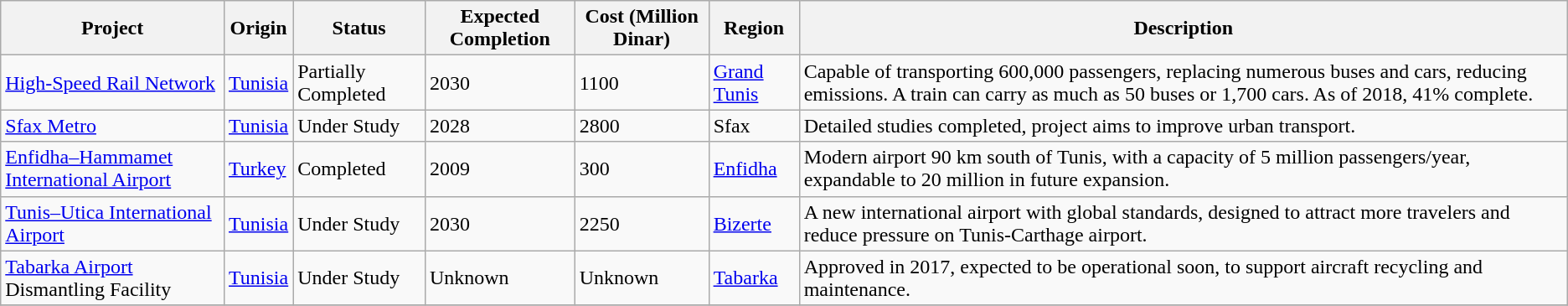<table class="wikitable sortable">
<tr>
<th>Project</th>
<th>Origin</th>
<th>Status</th>
<th>Expected Completion</th>
<th>Cost (Million Dinar)</th>
<th>Region</th>
<th>Description</th>
</tr>
<tr>
<td><a href='#'>High-Speed Rail Network</a></td>
<td><a href='#'>Tunisia</a></td>
<td>Partially Completed</td>
<td>2030</td>
<td>1100</td>
<td><a href='#'>Grand Tunis</a></td>
<td>Capable of transporting 600,000 passengers, replacing numerous buses and cars, reducing emissions. A train can carry as much as 50 buses or 1,700 cars. As of 2018, 41% complete.</td>
</tr>
<tr>
<td><a href='#'>Sfax Metro</a></td>
<td><a href='#'>Tunisia</a></td>
<td>Under Study</td>
<td>2028</td>
<td>2800</td>
<td>Sfax</td>
<td>Detailed studies completed, project aims to improve urban transport.</td>
</tr>
<tr>
<td><a href='#'>Enfidha–Hammamet International Airport</a></td>
<td><a href='#'>Turkey</a></td>
<td>Completed</td>
<td>2009</td>
<td>300</td>
<td><a href='#'>Enfidha</a></td>
<td>Modern airport 90 km south of Tunis, with a capacity of 5 million passengers/year, expandable to 20 million in future expansion.</td>
</tr>
<tr>
<td><a href='#'>Tunis–Utica International Airport</a></td>
<td><a href='#'>Tunisia</a></td>
<td>Under Study</td>
<td>2030</td>
<td>2250</td>
<td><a href='#'>Bizerte</a></td>
<td>A new international airport with global standards, designed to attract more travelers and reduce pressure on Tunis-Carthage airport.</td>
</tr>
<tr>
<td><a href='#'>Tabarka Airport</a> Dismantling Facility</td>
<td><a href='#'>Tunisia</a></td>
<td>Under Study</td>
<td>Unknown</td>
<td>Unknown</td>
<td><a href='#'>Tabarka</a></td>
<td>Approved in 2017, expected to be operational soon, to support aircraft recycling and maintenance.</td>
</tr>
<tr>
</tr>
</table>
